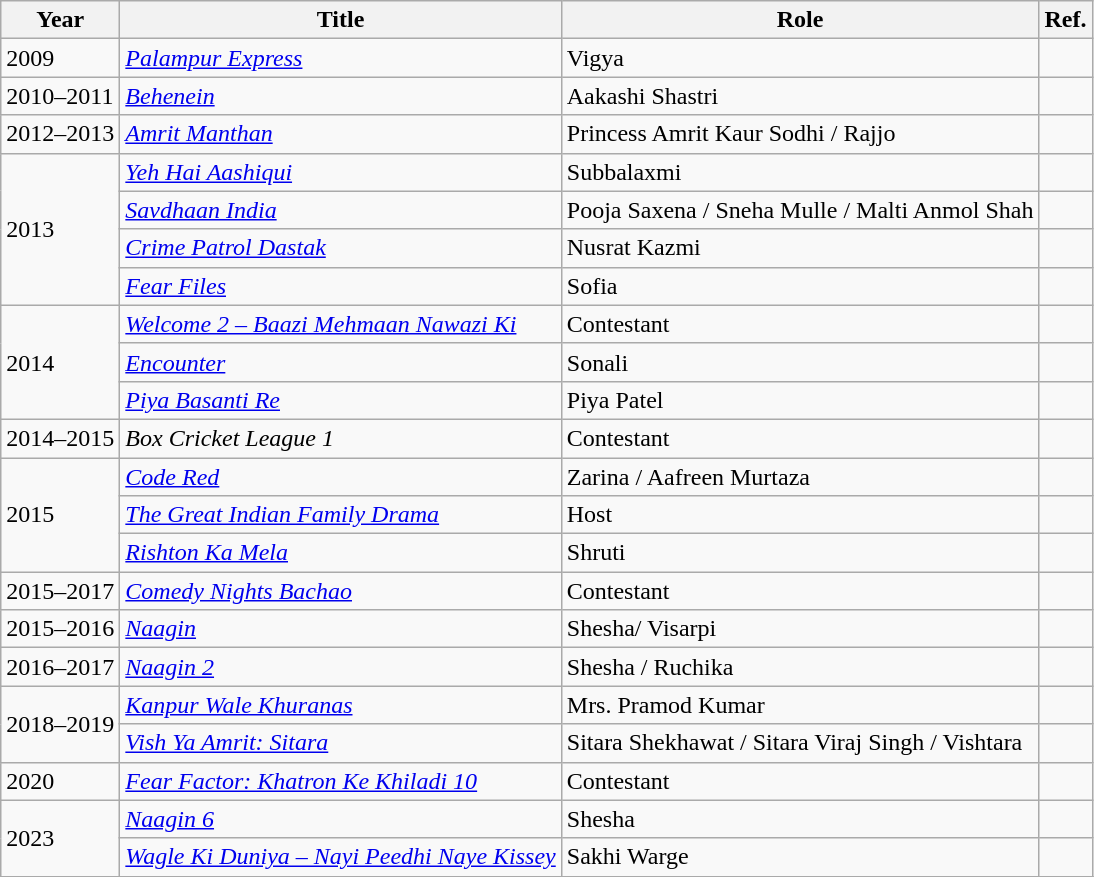<table class="wikitable">
<tr>
<th>Year</th>
<th>Title</th>
<th>Role</th>
<th>Ref.</th>
</tr>
<tr>
<td>2009</td>
<td><em><a href='#'>Palampur Express</a></em></td>
<td>Vigya</td>
<td style="text-align:center;"></td>
</tr>
<tr>
<td>2010–2011</td>
<td><em><a href='#'>Behenein</a></em></td>
<td>Aakashi Shastri</td>
<td style="text-align:center;"></td>
</tr>
<tr>
<td>2012–2013</td>
<td><em><a href='#'>Amrit Manthan</a></em></td>
<td>Princess Amrit Kaur Sodhi / Rajjo</td>
<td style="text-align:center;"></td>
</tr>
<tr>
<td rowspan="4">2013</td>
<td><em><a href='#'>Yeh Hai Aashiqui</a></em></td>
<td>Subbalaxmi</td>
<td style="text-align:center;"></td>
</tr>
<tr>
<td><em><a href='#'>Savdhaan India</a></em></td>
<td>Pooja Saxena / Sneha Mulle / Malti Anmol Shah</td>
<td style="text-align:center;"></td>
</tr>
<tr>
<td><em><a href='#'>Crime Patrol Dastak</a></em></td>
<td>Nusrat Kazmi</td>
<td style="text-align:center;"></td>
</tr>
<tr>
<td><em><a href='#'>Fear Files</a></em></td>
<td>Sofia</td>
<td style="text-align:center;"></td>
</tr>
<tr>
<td rowspan="3">2014</td>
<td><em><a href='#'> Welcome 2 – Baazi Mehmaan Nawazi Ki</a></em></td>
<td>Contestant</td>
<td style="text-align:center;"></td>
</tr>
<tr>
<td><em><a href='#'>Encounter</a></em></td>
<td>Sonali</td>
<td style="text-align:center;"></td>
</tr>
<tr>
<td><em><a href='#'>Piya Basanti Re</a></em></td>
<td>Piya Patel</td>
<td style="text-align:center;"></td>
</tr>
<tr>
<td>2014–2015</td>
<td><em>Box Cricket League 1</em></td>
<td>Contestant</td>
<td style="text-align:center;"></td>
</tr>
<tr>
<td rowspan="3">2015</td>
<td><em><a href='#'>Code Red</a></em></td>
<td>Zarina / Aafreen Murtaza</td>
<td style="text-align:center;"></td>
</tr>
<tr>
<td><em><a href='#'>The Great Indian Family Drama</a></em></td>
<td>Host</td>
<td style="text-align:center;"></td>
</tr>
<tr>
<td><em><a href='#'>Rishton Ka Mela</a></em></td>
<td>Shruti</td>
<td style="text-align:center;"></td>
</tr>
<tr>
<td>2015–2017</td>
<td><em><a href='#'>Comedy Nights Bachao</a></em></td>
<td>Contestant</td>
<td style="text-align:center;"></td>
</tr>
<tr>
<td>2015–2016</td>
<td><em><a href='#'>Naagin</a></em></td>
<td>Shesha/ Visarpi</td>
<td style="text-align:center;"></td>
</tr>
<tr>
<td>2016–2017</td>
<td><em><a href='#'>Naagin 2</a></em></td>
<td>Shesha / Ruchika</td>
<td style="text-align:center;"></td>
</tr>
<tr>
<td rowspan="2">2018–2019</td>
<td><em><a href='#'>Kanpur Wale Khuranas</a></em></td>
<td>Mrs. Pramod Kumar</td>
<td style="text-align:center;"></td>
</tr>
<tr>
<td><em><a href='#'>Vish Ya Amrit: Sitara</a></em></td>
<td>Sitara Shekhawat / Sitara Viraj Singh / Vishtara</td>
<td style="text-align:center;"></td>
</tr>
<tr>
<td>2020</td>
<td><em><a href='#'>Fear Factor: Khatron Ke Khiladi 10</a></em></td>
<td>Contestant</td>
<td></td>
</tr>
<tr>
<td rowspan="2">2023</td>
<td><em><a href='#'>Naagin 6</a></em></td>
<td>Shesha</td>
<td></td>
</tr>
<tr>
<td><em><a href='#'>Wagle Ki Duniya – Nayi Peedhi Naye Kissey</a></em></td>
<td>Sakhi Warge</td>
<td></td>
</tr>
<tr>
</tr>
</table>
